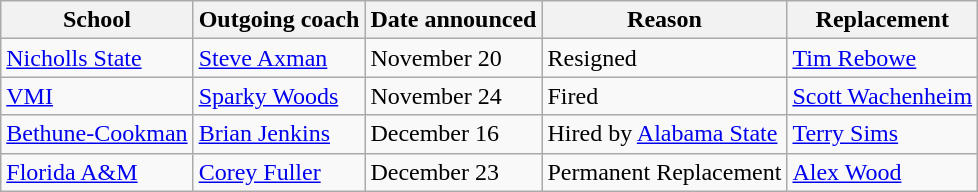<table class="wikitable">
<tr>
<th>School</th>
<th>Outgoing coach</th>
<th>Date announced</th>
<th>Reason</th>
<th>Replacement</th>
</tr>
<tr>
<td><a href='#'>Nicholls State</a></td>
<td><a href='#'>Steve Axman</a></td>
<td>November 20</td>
<td>Resigned</td>
<td><a href='#'>Tim Rebowe</a></td>
</tr>
<tr>
<td><a href='#'>VMI</a></td>
<td><a href='#'>Sparky Woods</a></td>
<td>November 24</td>
<td>Fired</td>
<td><a href='#'>Scott Wachenheim</a></td>
</tr>
<tr>
<td><a href='#'>Bethune-Cookman</a></td>
<td><a href='#'>Brian Jenkins</a></td>
<td>December 16</td>
<td>Hired by <a href='#'>Alabama State</a></td>
<td><a href='#'>Terry Sims</a></td>
</tr>
<tr>
<td><a href='#'>Florida A&M</a></td>
<td><a href='#'>Corey Fuller</a></td>
<td>December 23</td>
<td>Permanent Replacement</td>
<td><a href='#'>Alex Wood</a></td>
</tr>
</table>
